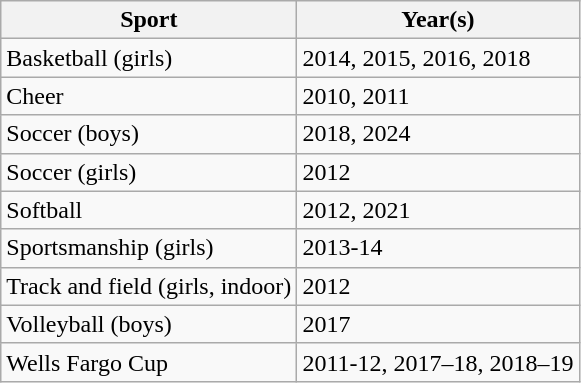<table class="wikitable">
<tr>
<th>Sport</th>
<th>Year(s)</th>
</tr>
<tr>
<td>Basketball (girls)</td>
<td>2014, 2015, 2016, 2018</td>
</tr>
<tr>
<td>Cheer</td>
<td>2010, 2011</td>
</tr>
<tr>
<td>Soccer (boys)</td>
<td>2018, 2024</td>
</tr>
<tr>
<td>Soccer (girls)</td>
<td>2012</td>
</tr>
<tr>
<td>Softball</td>
<td>2012, 2021</td>
</tr>
<tr>
<td>Sportsmanship (girls)</td>
<td>2013-14</td>
</tr>
<tr>
<td>Track and field (girls, indoor)</td>
<td>2012</td>
</tr>
<tr>
<td>Volleyball (boys)</td>
<td>2017</td>
</tr>
<tr>
<td>Wells Fargo Cup</td>
<td>2011-12, 2017–18, 2018–19</td>
</tr>
</table>
